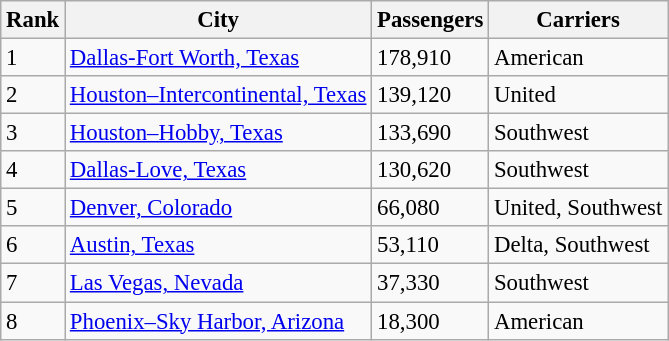<table class="wikitable" style="font-size: 95%" width= align=>
<tr>
<th>Rank</th>
<th>City</th>
<th>Passengers</th>
<th>Carriers</th>
</tr>
<tr>
<td>1</td>
<td><a href='#'>Dallas-Fort Worth, Texas</a></td>
<td>178,910</td>
<td>American</td>
</tr>
<tr>
<td>2</td>
<td><a href='#'>Houston–Intercontinental, Texas</a></td>
<td>139,120</td>
<td>United</td>
</tr>
<tr>
<td>3</td>
<td><a href='#'>Houston–Hobby, Texas</a></td>
<td>133,690</td>
<td>Southwest</td>
</tr>
<tr>
<td>4</td>
<td><a href='#'>Dallas-Love, Texas</a></td>
<td>130,620</td>
<td>Southwest</td>
</tr>
<tr>
<td>5</td>
<td><a href='#'>Denver, Colorado</a></td>
<td>66,080</td>
<td>United, Southwest</td>
</tr>
<tr>
<td>6</td>
<td><a href='#'>Austin, Texas</a></td>
<td>53,110</td>
<td>Delta, Southwest</td>
</tr>
<tr>
<td>7</td>
<td><a href='#'>Las Vegas, Nevada</a></td>
<td>37,330</td>
<td>Southwest</td>
</tr>
<tr>
<td>8</td>
<td><a href='#'>Phoenix–Sky Harbor, Arizona</a></td>
<td>18,300</td>
<td>American</td>
</tr>
</table>
